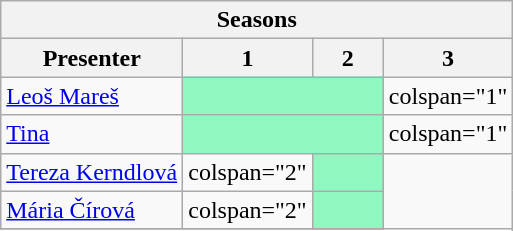<table class="wikitable">
<tr>
<th colspan=10>Seasons</th>
</tr>
<tr>
<th>Presenter</th>
<th ! width="40">1</th>
<th width="40">2</th>
<th width="40">3</th>
</tr>
<tr>
<td><a href='#'>Leoš Mareš</a></td>
<td colspan="2" bgcolor="#8FF7C0"></td>
<td>colspan="1" </td>
</tr>
<tr>
<td><a href='#'>Tina</a></td>
<td colspan="2" bgcolor="#8FF7C0"></td>
<td>colspan="1" </td>
</tr>
<tr>
<td><a href='#'>Tereza Kerndlová</a></td>
<td>colspan="2" </td>
<td colspan="1" bgcolor="#8FF7C0"></td>
</tr>
<tr>
<td><a href='#'>Mária Čírová</a></td>
<td>colspan="2" </td>
<td colspan="1" bgcolor="#8FF7C0"></td>
</tr>
<tr>
</tr>
</table>
